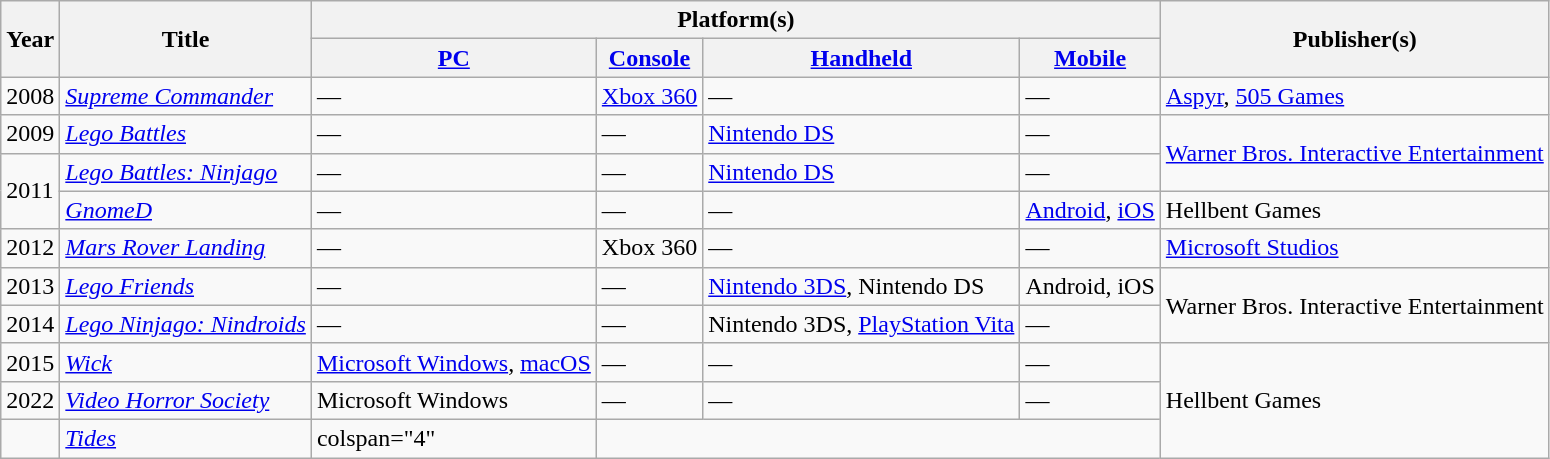<table class="wikitable sortable">
<tr>
<th rowspan="2">Year</th>
<th rowspan="2">Title</th>
<th colspan="4">Platform(s)</th>
<th rowspan="2">Publisher(s)</th>
</tr>
<tr>
<th scope="col"><a href='#'>PC</a></th>
<th scope="col"><a href='#'>Console</a></th>
<th scope="col"><a href='#'>Handheld</a></th>
<th scope="col"><a href='#'>Mobile</a></th>
</tr>
<tr>
<td>2008</td>
<td><em><a href='#'>Supreme Commander</a></em></td>
<td>—</td>
<td><a href='#'>Xbox 360</a></td>
<td>—</td>
<td>—</td>
<td><a href='#'>Aspyr</a>, <a href='#'>505 Games</a></td>
</tr>
<tr>
<td>2009</td>
<td><em><a href='#'>Lego Battles</a></em></td>
<td>—</td>
<td>—</td>
<td><a href='#'>Nintendo DS</a></td>
<td>—</td>
<td rowspan="2"><a href='#'>Warner Bros. Interactive Entertainment</a></td>
</tr>
<tr>
<td rowspan="2">2011</td>
<td><em><a href='#'>Lego Battles: Ninjago</a></em></td>
<td>—</td>
<td>—</td>
<td><a href='#'>Nintendo DS</a></td>
<td>—</td>
</tr>
<tr>
<td><em><a href='#'>GnomeD</a></em></td>
<td>—</td>
<td>—</td>
<td>—</td>
<td><a href='#'>Android</a>, <a href='#'>iOS</a></td>
<td>Hellbent Games</td>
</tr>
<tr>
<td>2012</td>
<td><em><a href='#'>Mars Rover Landing</a></em></td>
<td>—</td>
<td>Xbox 360</td>
<td>—</td>
<td>—</td>
<td><a href='#'>Microsoft Studios</a></td>
</tr>
<tr>
<td>2013</td>
<td><em><a href='#'>Lego Friends</a></em></td>
<td>—</td>
<td>—</td>
<td><a href='#'>Nintendo 3DS</a>, Nintendo DS</td>
<td>Android, iOS</td>
<td rowspan="2">Warner Bros. Interactive Entertainment</td>
</tr>
<tr>
<td>2014</td>
<td><em><a href='#'>Lego Ninjago: Nindroids</a></em></td>
<td>—</td>
<td>—</td>
<td>Nintendo 3DS, <a href='#'>PlayStation Vita</a></td>
<td>—</td>
</tr>
<tr>
<td>2015</td>
<td><em><a href='#'>Wick</a></em></td>
<td><a href='#'>Microsoft Windows</a>, <a href='#'>macOS</a></td>
<td>—</td>
<td>—</td>
<td>—</td>
<td rowspan="3">Hellbent Games</td>
</tr>
<tr>
<td>2022</td>
<td><em><a href='#'>Video Horror Society</a></em></td>
<td>Microsoft Windows</td>
<td>—</td>
<td>—</td>
<td>—</td>
</tr>
<tr>
<td></td>
<td><em><a href='#'>Tides</a></em></td>
<td>colspan="4" </td>
</tr>
</table>
